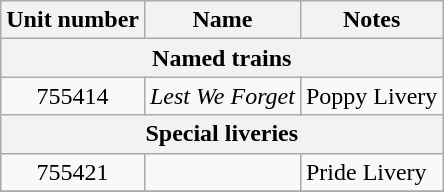<table class="wikitable sortable">
<tr>
<th>Unit number</th>
<th>Name</th>
<th>Notes</th>
</tr>
<tr>
<th colspan=7>Named trains</th>
</tr>
<tr>
<td style="text-align:center;">755414</td>
<td><em>Lest We Forget</em></td>
<td>Poppy Livery</td>
</tr>
<tr>
<th colspan=7>Special liveries</th>
</tr>
<tr>
<td style="text-align:center;">755421</td>
<td></td>
<td>Pride Livery</td>
</tr>
<tr>
</tr>
</table>
